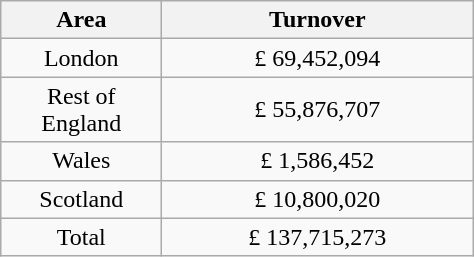<table class="wikitable" style="text-align:center">
<tr>
<th width=100>Area</th>
<th width=200>Turnover</th>
</tr>
<tr>
<td>London</td>
<td>£ 69,452,094</td>
</tr>
<tr>
<td>Rest of England</td>
<td>£ 55,876,707</td>
</tr>
<tr>
<td>Wales</td>
<td>£ 1,586,452</td>
</tr>
<tr>
<td>Scotland</td>
<td>£ 10,800,020</td>
</tr>
<tr>
<td>Total</td>
<td>£ 137,715,273</td>
</tr>
</table>
